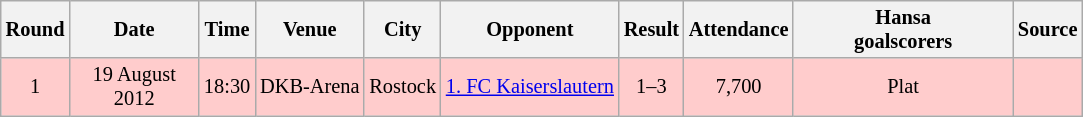<table class="wikitable" Style="text-align: center;font-size:85%">
<tr>
<th>Round</th>
<th style="width:80px">Date</th>
<th>Time</th>
<th>Venue</th>
<th>City</th>
<th>Opponent</th>
<th>Result</th>
<th>Attendance</th>
<th style="width:140px">Hansa <br> goalscorers</th>
<th>Source</th>
</tr>
<tr style="background:#fcc;">
<td>1</td>
<td>19 August 2012</td>
<td>18:30</td>
<td>DKB-Arena</td>
<td>Rostock</td>
<td><a href='#'>1. FC Kaiserslautern</a></td>
<td>1–3</td>
<td>7,700</td>
<td>Plat </td>
<td></td>
</tr>
</table>
